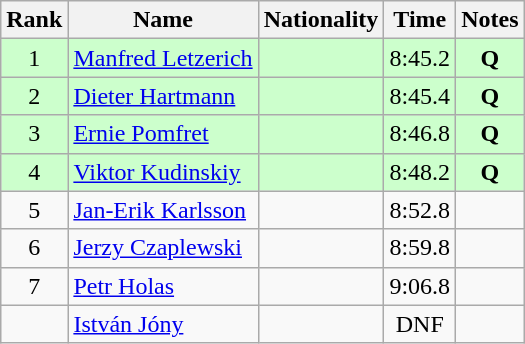<table class="wikitable sortable" style="text-align:center">
<tr>
<th>Rank</th>
<th>Name</th>
<th>Nationality</th>
<th>Time</th>
<th>Notes</th>
</tr>
<tr bgcolor=ccffcc>
<td>1</td>
<td align=left><a href='#'>Manfred Letzerich</a></td>
<td align=left></td>
<td>8:45.2</td>
<td><strong>Q</strong></td>
</tr>
<tr bgcolor=ccffcc>
<td>2</td>
<td align=left><a href='#'>Dieter Hartmann</a></td>
<td align=left></td>
<td>8:45.4</td>
<td><strong>Q</strong></td>
</tr>
<tr bgcolor=ccffcc>
<td>3</td>
<td align=left><a href='#'>Ernie Pomfret</a></td>
<td align=left></td>
<td>8:46.8</td>
<td><strong>Q</strong></td>
</tr>
<tr bgcolor=ccffcc>
<td>4</td>
<td align=left><a href='#'>Viktor Kudinskiy</a></td>
<td align=left></td>
<td>8:48.2</td>
<td><strong>Q</strong></td>
</tr>
<tr>
<td>5</td>
<td align=left><a href='#'>Jan-Erik Karlsson</a></td>
<td align=left></td>
<td>8:52.8</td>
<td></td>
</tr>
<tr>
<td>6</td>
<td align=left><a href='#'>Jerzy Czaplewski</a></td>
<td align=left></td>
<td>8:59.8</td>
<td></td>
</tr>
<tr>
<td>7</td>
<td align=left><a href='#'>Petr Holas</a></td>
<td align=left></td>
<td>9:06.8</td>
<td></td>
</tr>
<tr>
<td></td>
<td align=left><a href='#'>István Jóny</a></td>
<td align=left></td>
<td>DNF</td>
<td></td>
</tr>
</table>
